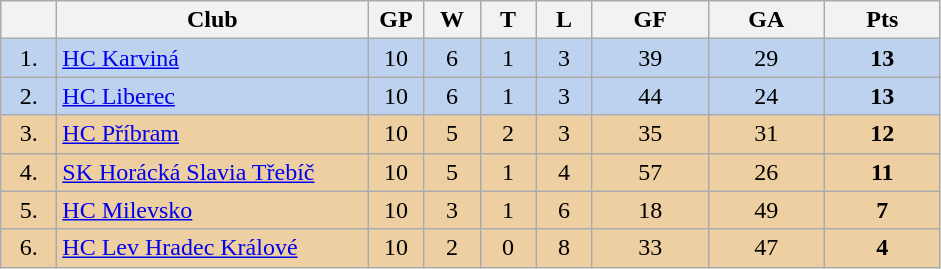<table class="wikitable">
<tr>
<th width="30"></th>
<th width="200">Club</th>
<th width="30">GP</th>
<th width="30">W</th>
<th width="30">T</th>
<th width="30">L</th>
<th width="70">GF</th>
<th width="70">GA</th>
<th width="70">Pts</th>
</tr>
<tr bgcolor="#BCD2EE" align="center">
<td>1.</td>
<td align="left"><a href='#'>HC Karviná</a></td>
<td>10</td>
<td>6</td>
<td>1</td>
<td>3</td>
<td>39</td>
<td>29</td>
<td><strong>13</strong></td>
</tr>
<tr bgcolor="#BCD2EE" align="center">
<td>2.</td>
<td align="left"><a href='#'>HC Liberec</a></td>
<td>10</td>
<td>6</td>
<td>1</td>
<td>3</td>
<td>44</td>
<td>24</td>
<td><strong>13</strong></td>
</tr>
<tr bgcolor="#EECFA1" align="center">
<td>3.</td>
<td align="left"><a href='#'>HC Příbram</a></td>
<td>10</td>
<td>5</td>
<td>2</td>
<td>3</td>
<td>35</td>
<td>31</td>
<td><strong>12</strong></td>
</tr>
<tr bgcolor="#EECFA1" align="center">
<td>4.</td>
<td align="left"><a href='#'>SK Horácká Slavia Třebíč</a></td>
<td>10</td>
<td>5</td>
<td>1</td>
<td>4</td>
<td>57</td>
<td>26</td>
<td><strong>11</strong></td>
</tr>
<tr bgcolor="#EECFA1" align="center">
<td>5.</td>
<td align="left"><a href='#'>HC Milevsko</a></td>
<td>10</td>
<td>3</td>
<td>1</td>
<td>6</td>
<td>18</td>
<td>49</td>
<td><strong>7</strong></td>
</tr>
<tr bgcolor="#EECFA1" align="center">
<td>6.</td>
<td align="left"><a href='#'>HC Lev Hradec Králové</a></td>
<td>10</td>
<td>2</td>
<td>0</td>
<td>8</td>
<td>33</td>
<td>47</td>
<td><strong>4</strong></td>
</tr>
</table>
